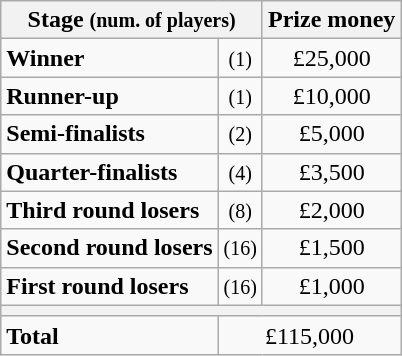<table class="wikitable">
<tr>
<th colspan=2>Stage <small>(num. of players)</small></th>
<th>Prize money</th>
</tr>
<tr>
<td><strong>Winner</strong></td>
<td align=center><small>(1)</small></td>
<td align=center>£25,000</td>
</tr>
<tr>
<td><strong>Runner-up</strong></td>
<td align=center><small>(1)</small></td>
<td align=center>£10,000</td>
</tr>
<tr>
<td><strong>Semi-finalists</strong></td>
<td align=center><small>(2)</small></td>
<td align=center>£5,000</td>
</tr>
<tr>
<td><strong>Quarter-finalists</strong></td>
<td align=center><small>(4)</small></td>
<td align=center>£3,500</td>
</tr>
<tr>
<td><strong>Third round losers</strong></td>
<td align=center><small>(8)</small></td>
<td align=center>£2,000</td>
</tr>
<tr>
<td><strong>Second round losers</strong></td>
<td align=center><small>(16)</small></td>
<td align=center>£1,500</td>
</tr>
<tr>
<td><strong>First round losers</strong></td>
<td align=center><small>(16)</small></td>
<td align=center>£1,000</td>
</tr>
<tr>
<th colspan=3></th>
</tr>
<tr>
<td><strong>Total</strong></td>
<td align=center colspan=2>£115,000</td>
</tr>
</table>
